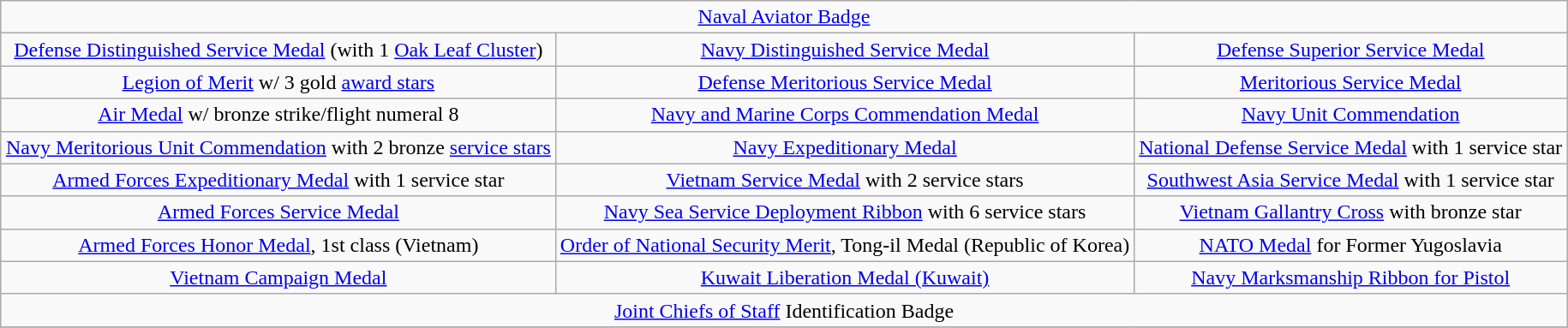<table class="wikitable" style="margin:1em auto; text-align:center;">
<tr>
<td colspan="3"><a href='#'>Naval Aviator Badge</a></td>
</tr>
<tr>
<td><a href='#'>Defense Distinguished Service Medal</a> (with 1 <a href='#'>Oak Leaf Cluster</a>)</td>
<td><a href='#'>Navy Distinguished Service Medal</a></td>
<td><a href='#'>Defense Superior Service Medal</a></td>
</tr>
<tr>
<td><a href='#'>Legion of Merit</a> w/ 3 gold <a href='#'>award stars</a></td>
<td><a href='#'>Defense Meritorious Service Medal</a></td>
<td><a href='#'>Meritorious Service Medal</a></td>
</tr>
<tr>
<td><a href='#'>Air Medal</a> w/ bronze strike/flight numeral 8</td>
<td><a href='#'>Navy and Marine Corps Commendation Medal</a></td>
<td><a href='#'>Navy Unit Commendation</a></td>
</tr>
<tr>
<td><a href='#'>Navy Meritorious Unit Commendation</a> with 2 bronze <a href='#'>service stars</a></td>
<td><a href='#'>Navy Expeditionary Medal</a></td>
<td><a href='#'>National Defense Service Medal</a> with 1 service star</td>
</tr>
<tr>
<td><a href='#'>Armed Forces Expeditionary Medal</a> with 1 service star</td>
<td><a href='#'>Vietnam Service Medal</a> with 2 service stars</td>
<td><a href='#'>Southwest Asia Service Medal</a> with 1 service star</td>
</tr>
<tr>
<td><a href='#'>Armed Forces Service Medal</a></td>
<td><a href='#'>Navy Sea Service Deployment Ribbon</a> with 6 service stars</td>
<td><a href='#'>Vietnam Gallantry Cross</a> with bronze star</td>
</tr>
<tr>
<td><a href='#'>Armed Forces Honor Medal</a>, 1st class (Vietnam)</td>
<td><a href='#'>Order of National Security Merit</a>, Tong-il Medal (Republic of Korea)</td>
<td><a href='#'>NATO Medal</a> for Former Yugoslavia</td>
</tr>
<tr>
<td><a href='#'>Vietnam Campaign Medal</a></td>
<td><a href='#'>Kuwait Liberation Medal (Kuwait)</a></td>
<td><a href='#'>Navy Marksmanship Ribbon for Pistol</a></td>
</tr>
<tr>
<td colspan="3"><a href='#'>Joint Chiefs of Staff</a> Identification Badge</td>
</tr>
<tr>
</tr>
</table>
